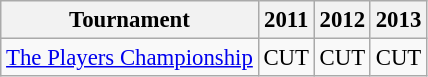<table class="wikitable" style="font-size:95%;text-align:center;">
<tr>
<th>Tournament</th>
<th>2011</th>
<th>2012</th>
<th>2013</th>
</tr>
<tr>
<td align=left><a href='#'>The Players Championship</a></td>
<td>CUT</td>
<td>CUT</td>
<td>CUT</td>
</tr>
</table>
